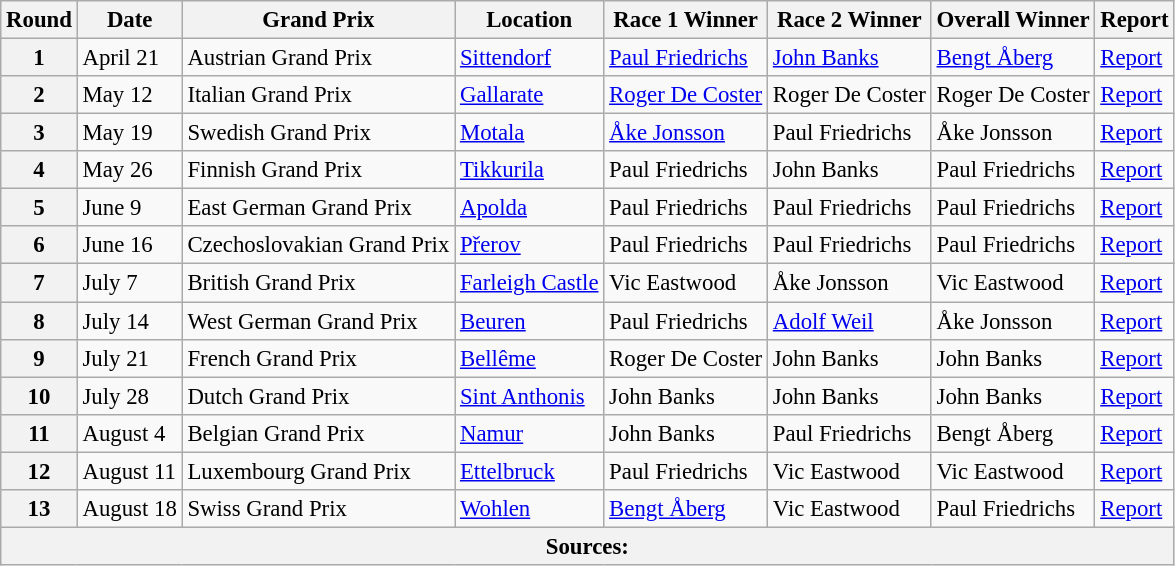<table class="wikitable" style="font-size: 95%;">
<tr>
<th align=center>Round</th>
<th align=center>Date</th>
<th align=center>Grand Prix</th>
<th align=center>Location</th>
<th align=center>Race 1 Winner</th>
<th align=center>Race 2 Winner</th>
<th align=center>Overall Winner</th>
<th align=center>Report</th>
</tr>
<tr>
<th>1</th>
<td>April 21</td>
<td> Austrian Grand Prix</td>
<td><a href='#'>Sittendorf</a></td>
<td> <a href='#'>Paul Friedrichs</a></td>
<td> <a href='#'>John Banks</a></td>
<td> <a href='#'>Bengt Åberg</a></td>
<td><a href='#'>Report</a></td>
</tr>
<tr>
<th>2</th>
<td>May 12</td>
<td> Italian Grand Prix</td>
<td><a href='#'>Gallarate</a></td>
<td> <a href='#'>Roger De Coster</a></td>
<td> Roger De Coster</td>
<td> Roger De Coster</td>
<td><a href='#'>Report</a></td>
</tr>
<tr>
<th>3</th>
<td>May 19</td>
<td> Swedish Grand Prix</td>
<td><a href='#'>Motala</a></td>
<td> <a href='#'>Åke Jonsson</a></td>
<td> Paul Friedrichs</td>
<td> Åke Jonsson</td>
<td><a href='#'>Report</a></td>
</tr>
<tr>
<th>4</th>
<td>May 26</td>
<td> Finnish Grand Prix</td>
<td><a href='#'>Tikkurila</a></td>
<td> Paul Friedrichs</td>
<td> John Banks</td>
<td> Paul Friedrichs</td>
<td><a href='#'>Report</a></td>
</tr>
<tr>
<th>5</th>
<td>June 9</td>
<td> East German Grand Prix</td>
<td><a href='#'>Apolda</a></td>
<td> Paul Friedrichs</td>
<td> Paul Friedrichs</td>
<td> Paul Friedrichs</td>
<td><a href='#'>Report</a></td>
</tr>
<tr>
<th>6</th>
<td>June 16</td>
<td> Czechoslovakian Grand Prix</td>
<td><a href='#'>Přerov</a></td>
<td> Paul Friedrichs</td>
<td> Paul Friedrichs</td>
<td> Paul Friedrichs</td>
<td><a href='#'>Report</a></td>
</tr>
<tr>
<th>7</th>
<td>July 7</td>
<td> British Grand Prix</td>
<td><a href='#'>Farleigh Castle</a></td>
<td> Vic Eastwood</td>
<td> Åke Jonsson</td>
<td> Vic Eastwood</td>
<td><a href='#'>Report</a></td>
</tr>
<tr>
<th>8</th>
<td>July 14</td>
<td> West German Grand Prix</td>
<td><a href='#'>Beuren</a></td>
<td> Paul Friedrichs</td>
<td> <a href='#'>Adolf Weil</a></td>
<td> Åke Jonsson</td>
<td><a href='#'>Report</a></td>
</tr>
<tr>
<th>9</th>
<td>July 21</td>
<td> French Grand Prix</td>
<td><a href='#'>Bellême</a></td>
<td> Roger De Coster</td>
<td> John Banks</td>
<td> John Banks</td>
<td><a href='#'>Report</a></td>
</tr>
<tr>
<th>10</th>
<td>July 28</td>
<td> Dutch Grand Prix</td>
<td><a href='#'>Sint Anthonis</a></td>
<td> John Banks</td>
<td> John Banks</td>
<td> John Banks</td>
<td><a href='#'>Report</a></td>
</tr>
<tr>
<th>11</th>
<td>August 4</td>
<td> Belgian Grand Prix</td>
<td><a href='#'>Namur</a></td>
<td> John Banks</td>
<td> Paul Friedrichs</td>
<td> Bengt Åberg</td>
<td><a href='#'>Report</a></td>
</tr>
<tr>
<th>12</th>
<td>August 11</td>
<td> Luxembourg Grand Prix</td>
<td><a href='#'>Ettelbruck</a></td>
<td> Paul Friedrichs</td>
<td> Vic Eastwood</td>
<td> Vic Eastwood</td>
<td><a href='#'>Report</a></td>
</tr>
<tr>
<th>13</th>
<td>August 18</td>
<td> Swiss Grand Prix</td>
<td><a href='#'>Wohlen</a></td>
<td> <a href='#'>Bengt Åberg</a></td>
<td> Vic Eastwood</td>
<td> Paul Friedrichs</td>
<td><a href='#'>Report</a></td>
</tr>
<tr>
<th colspan=8>Sources:</th>
</tr>
</table>
